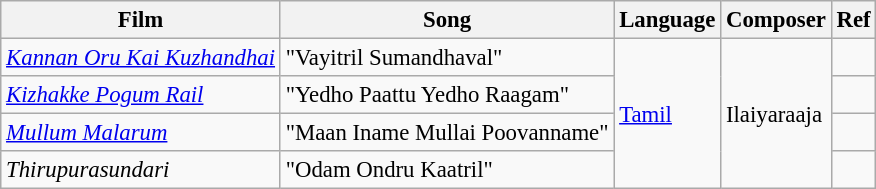<table class="wikitable sortable" style="font-size:95%;">
<tr>
<th>Film</th>
<th>Song</th>
<th>Language</th>
<th>Composer</th>
<th>Ref</th>
</tr>
<tr>
<td><em><a href='#'>Kannan Oru Kai Kuzhandhai</a></em></td>
<td>"Vayitril Sumandhaval"</td>
<td rowspan="4"><a href='#'>Tamil</a></td>
<td rowspan="4">Ilaiyaraaja</td>
<td></td>
</tr>
<tr>
<td><em><a href='#'>Kizhakke Pogum Rail</a></em></td>
<td>"Yedho Paattu Yedho Raagam"</td>
<td></td>
</tr>
<tr>
<td><em><a href='#'>Mullum Malarum</a></em></td>
<td>"Maan Iname Mullai Poovanname"</td>
<td></td>
</tr>
<tr>
<td><em>Thirupurasundari</em></td>
<td>"Odam Ondru Kaatril"</td>
<td></td>
</tr>
</table>
